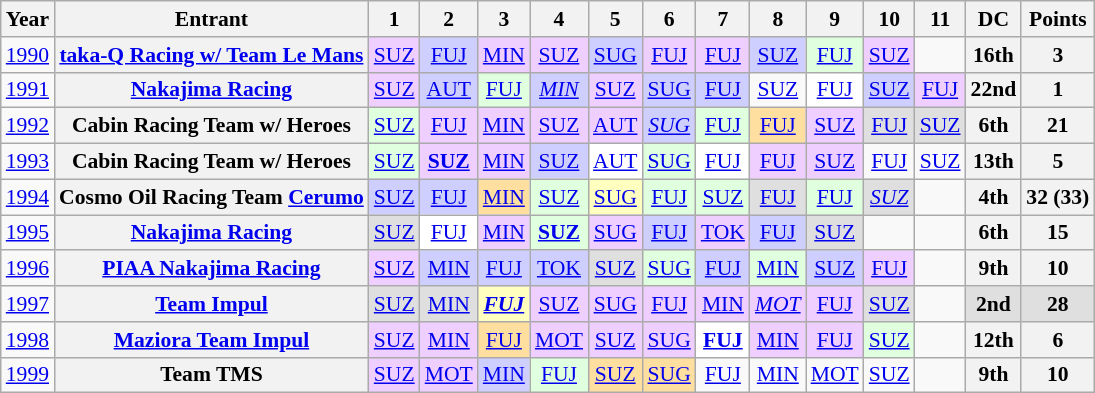<table class="wikitable" style="text-align:center; font-size:90%">
<tr>
<th>Year</th>
<th>Entrant</th>
<th>1</th>
<th>2</th>
<th>3</th>
<th>4</th>
<th>5</th>
<th>6</th>
<th>7</th>
<th>8</th>
<th>9</th>
<th>10</th>
<th>11</th>
<th>DC</th>
<th>Points</th>
</tr>
<tr>
<td><a href='#'>1990</a></td>
<th><a href='#'>taka-Q Racing w/ Team Le Mans</a></th>
<td style="background:#EFCFFF;"><a href='#'>SUZ</a><br></td>
<td style="background:#CFCFFF;"><a href='#'>FUJ</a><br></td>
<td style="background:#EFCFFF;"><a href='#'>MIN</a><br></td>
<td style="background:#EFCFFF;"><a href='#'>SUZ</a><br></td>
<td style="background:#CFCFFF;"><a href='#'>SUG</a><br></td>
<td style="background:#EFCFFF;"><a href='#'>FUJ</a><br></td>
<td style="background:#EFCFFF;"><a href='#'>FUJ</a><br></td>
<td style="background:#CFCFFF;"><a href='#'>SUZ</a><br></td>
<td style="background:#DFFFDF;"><a href='#'>FUJ</a><br></td>
<td style="background:#EFCFFF;"><a href='#'>SUZ</a><br></td>
<td></td>
<th>16th</th>
<th>3</th>
</tr>
<tr>
<td><a href='#'>1991</a></td>
<th><a href='#'>Nakajima Racing</a></th>
<td style="background:#EFCFFF;"><a href='#'>SUZ</a><br></td>
<td style="background:#CFCFFF;"><a href='#'>AUT</a><br></td>
<td style="background:#DFFFDF;"><a href='#'>FUJ</a><br></td>
<td style="background:#CFCFFF;"><a href='#'><em>MIN</em></a><br></td>
<td style="background:#EFCFFF;"><a href='#'>SUZ</a><br></td>
<td style="background:#CFCFFF;"><a href='#'>SUG</a><br></td>
<td style="background:#CFCFFF;"><a href='#'>FUJ</a><br></td>
<td><a href='#'>SUZ</a></td>
<td style="background:#FFFFFF;"><a href='#'>FUJ</a><br></td>
<td style="background:#CFCFFF;"><a href='#'>SUZ</a><br></td>
<td style="background:#EFCFFF;"><a href='#'>FUJ</a><br></td>
<th>22nd</th>
<th>1</th>
</tr>
<tr>
<td><a href='#'>1992</a></td>
<th>Cabin Racing Team w/ Heroes</th>
<td style="background:#DFFFDF;"><a href='#'>SUZ</a><br></td>
<td style="background:#EFCFFF;"><a href='#'>FUJ</a><br></td>
<td style="background:#EFCFFF;"><a href='#'>MIN</a><br></td>
<td style="background:#EFCFFF;"><a href='#'>SUZ</a><br></td>
<td style="background:#EFCFFF;"><a href='#'>AUT</a><br></td>
<td style="background:#CFCFFF;"><a href='#'><em>SUG</em></a><br></td>
<td style="background:#DFFFDF;"><a href='#'>FUJ</a><br></td>
<td style="background:#FFDF9F;"><a href='#'>FUJ</a><br></td>
<td style="background:#EFCFFF;"><a href='#'>SUZ</a><br></td>
<td style="background:#DFDFDF;"><a href='#'>FUJ</a><br></td>
<td style="background:#DFDFDF;"><a href='#'>SUZ</a><br></td>
<th>6th</th>
<th>21</th>
</tr>
<tr>
<td><a href='#'>1993</a></td>
<th>Cabin Racing Team w/ Heroes</th>
<td style="background:#DFFFDF;"><a href='#'>SUZ</a><br></td>
<td style="background:#EFCFFF;"><a href='#'><strong>SUZ</strong></a><br></td>
<td style="background:#EFCFFF;"><a href='#'>MIN</a><br></td>
<td style="background:#CFCFFF;"><a href='#'>SUZ</a><br></td>
<td style="background:#FFFFFF;"><a href='#'>AUT</a><br></td>
<td style="background:#DFFFDF;"><a href='#'>SUG</a><br></td>
<td style="background:#FFFFFF;"><a href='#'>FUJ</a><br></td>
<td style="background:#EFCFFF;"><a href='#'>FUJ</a><br></td>
<td style="background:#EFCFFF;"><a href='#'>SUZ</a><br></td>
<td><a href='#'>FUJ</a></td>
<td><a href='#'>SUZ</a></td>
<th>13th</th>
<th>5</th>
</tr>
<tr>
<td><a href='#'>1994</a></td>
<th>Cosmo Oil Racing Team <a href='#'>Cerumo</a></th>
<td style="background:#CFCFFF;"><a href='#'>SUZ</a><br></td>
<td style="background:#CFCFFF;"><a href='#'>FUJ</a><br></td>
<td style="background:#FFDF9F;"><a href='#'>MIN</a><br></td>
<td style="background:#DFFFDF;"><a href='#'>SUZ</a><br></td>
<td style="background:#FFFFBF;"><a href='#'>SUG</a><br></td>
<td style="background:#DFFFDF;"><a href='#'>FUJ</a><br></td>
<td style="background:#DFFFDF;"><a href='#'>SUZ</a><br></td>
<td style="background:#DFDFDF;"><a href='#'>FUJ</a><br></td>
<td style="background:#DFFFDF;"><a href='#'>FUJ</a><br></td>
<td style="background:#DFDFDF;"><a href='#'><em>SUZ</em></a><br></td>
<td></td>
<th>4th</th>
<th>32 (33)</th>
</tr>
<tr>
<td><a href='#'>1995</a></td>
<th><a href='#'>Nakajima Racing</a></th>
<td style="background:#DFDFDF;"><a href='#'>SUZ</a><br></td>
<td style="background:#FFFFFF;"><a href='#'>FUJ</a><br></td>
<td style="background:#EFCFFF;"><a href='#'>MIN</a><br></td>
<td style="background:#DFFFDF;"><a href='#'><strong>SUZ</strong></a><br></td>
<td style="background:#EFCFFF;"><a href='#'>SUG</a><br></td>
<td style="background:#CFCFFF;"><a href='#'>FUJ</a><br></td>
<td style="background:#EFCFFF;"><a href='#'>TOK</a><br></td>
<td style="background:#CFCFFF;"><a href='#'>FUJ</a><br></td>
<td style="background:#DFDFDF;"><a href='#'>SUZ</a><br></td>
<td></td>
<td></td>
<th>6th</th>
<th>15</th>
</tr>
<tr>
<td><a href='#'>1996</a></td>
<th><a href='#'>PIAA Nakajima Racing</a></th>
<td style="background:#EFCFFF;"><a href='#'>SUZ</a><br></td>
<td style="background:#CFCFFF;"><a href='#'>MIN</a><br></td>
<td style="background:#CFCFFF;"><a href='#'>FUJ</a><br></td>
<td style="background:#CFCFFF;"><a href='#'>TOK</a><br></td>
<td style="background:#DFDFDF;"><a href='#'>SUZ</a><br></td>
<td style="background:#DFFFDF;"><a href='#'>SUG</a><br></td>
<td style="background:#CFCFFF;"><a href='#'>FUJ</a><br></td>
<td style="background:#DFFFDF;"><a href='#'>MIN</a><br></td>
<td style="background:#CFCFFF;"><a href='#'>SUZ</a><br></td>
<td style="background:#EFCFFF;"><a href='#'>FUJ</a><br></td>
<td></td>
<th>9th</th>
<th>10</th>
</tr>
<tr>
<td><a href='#'>1997</a></td>
<th><a href='#'>Team Impul</a></th>
<td style="background:#DFDFDF;"><a href='#'>SUZ</a><br></td>
<td style="background:#DFDFDF;"><a href='#'>MIN</a><br></td>
<td style="background:#FFFFBF;"><a href='#'><strong><em>FUJ</em></strong></a><br></td>
<td style="background:#EFCFFF;"><a href='#'>SUZ</a><br></td>
<td style="background:#EFCFFF;"><a href='#'>SUG</a><br></td>
<td style="background:#EFCFFF;"><a href='#'>FUJ</a><br></td>
<td style="background:#EFCFFF;"><a href='#'>MIN</a><br></td>
<td style="background:#EFCFFF;"><a href='#'><em>MOT</em></a><br></td>
<td style="background:#EFCFFF;"><a href='#'>FUJ</a><br></td>
<td style="background:#DFDFDF;"><a href='#'>SUZ</a><br></td>
<td></td>
<th style="background:#DFDFDF;">2nd</th>
<th style="background:#DFDFDF;">28</th>
</tr>
<tr>
<td><a href='#'>1998</a></td>
<th><a href='#'>Maziora Team Impul</a></th>
<td style="background:#EFCFFF;"><a href='#'>SUZ</a><br></td>
<td style="background:#EFCFFF;"><a href='#'>MIN</a><br></td>
<td style="background:#FFDF9F;"><a href='#'>FUJ</a><br></td>
<td style="background:#EFCFFF;"><a href='#'>MOT</a><br></td>
<td style="background:#EFCFFF;"><a href='#'>SUZ</a><br></td>
<td style="background:#EFCFFF;"><a href='#'>SUG</a><br></td>
<td style="background:#FFFFFF;"><a href='#'><strong>FUJ</strong></a><br></td>
<td style="background:#EFCFFF;"><a href='#'>MIN</a><br></td>
<td style="background:#EFCFFF;"><a href='#'>FUJ</a><br></td>
<td style="background:#DFFFDF;"><a href='#'>SUZ</a><br></td>
<td></td>
<th>12th</th>
<th>6</th>
</tr>
<tr>
<td><a href='#'>1999</a></td>
<th>Team TMS</th>
<td style="background:#EFCFFF;"><a href='#'>SUZ</a><br></td>
<td style="background:#EFCFFF;"><a href='#'>MOT</a><br></td>
<td style="background:#CFCFFF;"><a href='#'>MIN</a><br></td>
<td style="background:#DFFFDF;"><a href='#'>FUJ</a><br></td>
<td style="background:#FFDF9F;"><a href='#'>SUZ</a><br></td>
<td style="background:#FFDF9F;"><a href='#'>SUG</a><br></td>
<td><a href='#'>FUJ</a></td>
<td><a href='#'>MIN</a></td>
<td><a href='#'>MOT</a></td>
<td><a href='#'>SUZ</a></td>
<td></td>
<th>9th</th>
<th>10</th>
</tr>
</table>
